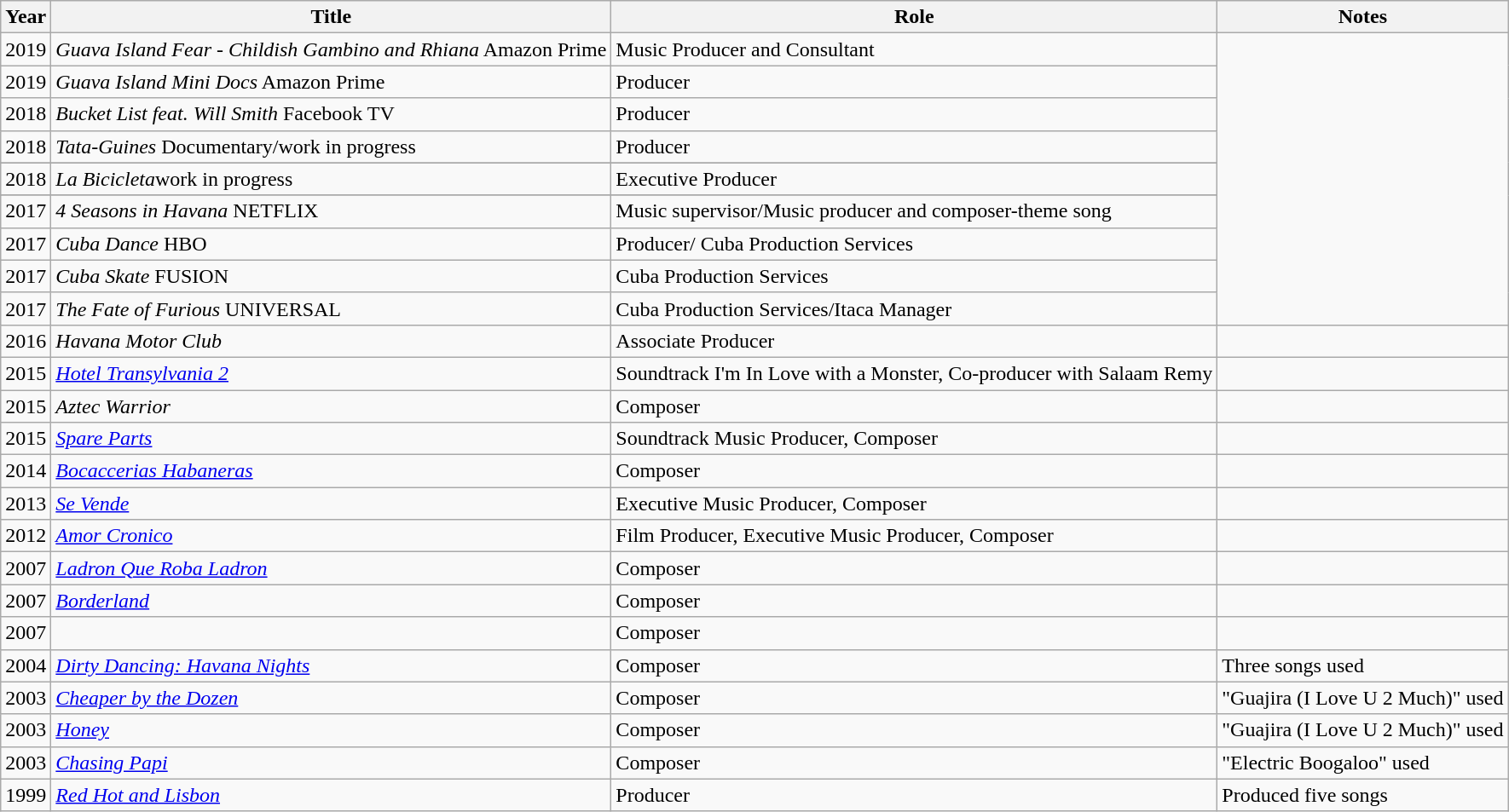<table class="wikitable">
<tr>
<th>Year</th>
<th>Title</th>
<th>Role</th>
<th>Notes</th>
</tr>
<tr>
<td>2019</td>
<td><em>Guava Island Fear - Childish Gambino and Rhiana</em> Amazon Prime</td>
<td>Music Producer and Consultant</td>
</tr>
<tr>
<td>2019</td>
<td><em>Guava Island Mini Docs</em> Amazon Prime</td>
<td>Producer</td>
</tr>
<tr>
<td>2018</td>
<td><em>Bucket List feat. Will Smith</em> Facebook TV</td>
<td>Producer</td>
</tr>
<tr>
<td>2018</td>
<td><em>Tata-Guines</em> Documentary/work in progress</td>
<td>Producer</td>
</tr>
<tr>
</tr>
<tr>
<td>2018</td>
<td><em>La Bicicleta</em>work in progress</td>
<td>Executive Producer</td>
</tr>
<tr>
</tr>
<tr>
<td>2017</td>
<td><em>4 Seasons in Havana</em> NETFLIX</td>
<td>Music supervisor/Music producer and composer-theme song</td>
</tr>
<tr>
<td>2017</td>
<td><em>Cuba Dance</em> HBO</td>
<td>Producer/ Cuba Production Services</td>
</tr>
<tr>
<td>2017</td>
<td><em>Cuba Skate</em> FUSION</td>
<td>Cuba Production Services</td>
</tr>
<tr>
<td>2017</td>
<td><em>The Fate of Furious</em> UNIVERSAL</td>
<td>Cuba Production Services/Itaca Manager</td>
</tr>
<tr>
<td>2016</td>
<td><em>Havana Motor Club</em></td>
<td>Associate Producer</td>
<td></td>
</tr>
<tr>
<td>2015</td>
<td><em><a href='#'>Hotel Transylvania 2</a></em></td>
<td>Soundtrack I'm In Love with a Monster, Co-producer with Salaam Remy</td>
<td></td>
</tr>
<tr>
<td>2015</td>
<td><em>Aztec Warrior</em></td>
<td>Composer</td>
<td></td>
</tr>
<tr>
<td>2015</td>
<td><em><a href='#'>Spare Parts</a></em></td>
<td>Soundtrack Music Producer, Composer</td>
<td></td>
</tr>
<tr>
<td>2014</td>
<td><em><a href='#'>Bocaccerias Habaneras</a></em></td>
<td>Composer</td>
<td></td>
</tr>
<tr>
<td>2013</td>
<td><em><a href='#'>Se Vende</a></em></td>
<td>Executive Music Producer, Composer</td>
<td></td>
</tr>
<tr>
<td>2012</td>
<td><em><a href='#'>Amor Cronico</a></em></td>
<td>Film Producer, Executive Music Producer, Composer</td>
<td></td>
</tr>
<tr>
<td>2007</td>
<td><em><a href='#'>Ladron Que Roba Ladron</a></em></td>
<td>Composer</td>
<td></td>
</tr>
<tr>
<td>2007</td>
<td><em><a href='#'>Borderland</a></em></td>
<td>Composer</td>
<td></td>
</tr>
<tr>
<td>2007</td>
<td></td>
<td>Composer</td>
<td></td>
</tr>
<tr>
<td>2004</td>
<td><em><a href='#'>Dirty Dancing: Havana Nights</a></em></td>
<td>Composer</td>
<td>Three songs used</td>
</tr>
<tr>
<td>2003</td>
<td><em><a href='#'>Cheaper by the Dozen</a></em></td>
<td>Composer</td>
<td>"Guajira (I Love U 2 Much)" used</td>
</tr>
<tr>
<td>2003</td>
<td><em><a href='#'>Honey</a></em></td>
<td>Composer</td>
<td>"Guajira (I Love U 2 Much)" used</td>
</tr>
<tr>
<td>2003</td>
<td><em><a href='#'>Chasing Papi</a></em></td>
<td>Composer</td>
<td>"Electric Boogaloo" used</td>
</tr>
<tr>
<td>1999</td>
<td><em><a href='#'>Red Hot and Lisbon</a></em></td>
<td>Producer</td>
<td>Produced five songs</td>
</tr>
</table>
